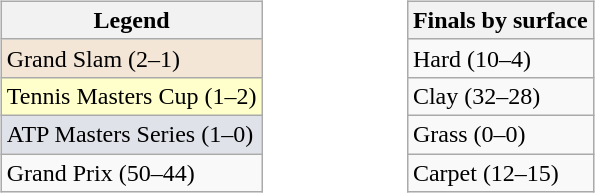<table width=43%>
<tr>
<td valign=top width=33% align=left><br><table class="wikitable">
<tr>
<th>Legend</th>
</tr>
<tr style="background:#f3e6d7;">
<td>Grand Slam (2–1)</td>
</tr>
<tr bgcolor="ffffcc">
<td>Tennis Masters Cup (1–2)</td>
</tr>
<tr bgcolor="#dfe2e9">
<td>ATP Masters Series (1–0)</td>
</tr>
<tr>
<td>Grand Prix (50–44)</td>
</tr>
</table>
</td>
<td valign=top width=33% align=left><br><table class="wikitable">
<tr>
<th>Finals by surface</th>
</tr>
<tr>
<td>Hard (10–4)</td>
</tr>
<tr>
<td>Clay (32–28)</td>
</tr>
<tr>
<td>Grass (0–0)</td>
</tr>
<tr>
<td>Carpet (12–15)</td>
</tr>
</table>
</td>
</tr>
</table>
